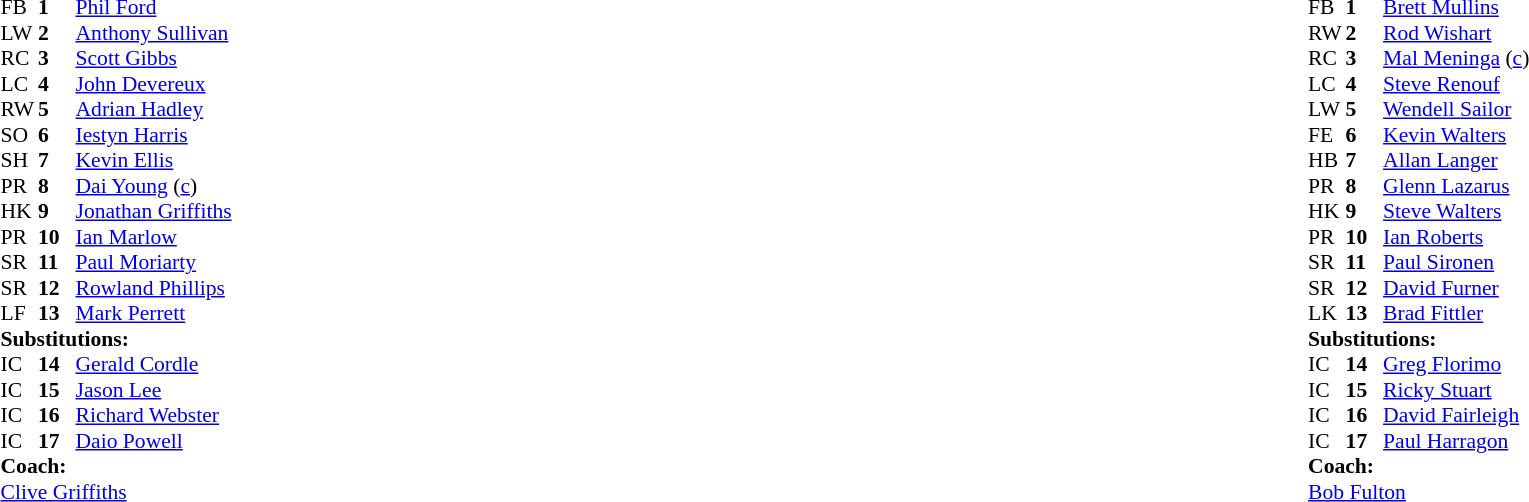<table width="100%">
<tr>
<td valign="top" width="50%"><br><table style="font-size: 90%" cellspacing="0" cellpadding="0">
<tr>
<th width="25"></th>
<th width="25"></th>
</tr>
<tr>
<td>FB</td>
<td><strong>1</strong></td>
<td><a href='#'>Phil Ford</a></td>
</tr>
<tr>
<td>LW</td>
<td><strong>2</strong></td>
<td><a href='#'>Anthony Sullivan</a></td>
</tr>
<tr>
<td>RC</td>
<td><strong>3</strong></td>
<td><a href='#'>Scott Gibbs</a></td>
</tr>
<tr>
<td>LC</td>
<td><strong>4</strong></td>
<td><a href='#'>John Devereux</a></td>
</tr>
<tr>
<td>RW</td>
<td><strong>5</strong></td>
<td><a href='#'>Adrian Hadley</a></td>
</tr>
<tr>
<td>SO</td>
<td><strong>6</strong></td>
<td><a href='#'>Iestyn Harris</a></td>
</tr>
<tr>
<td>SH</td>
<td><strong>7</strong></td>
<td><a href='#'>Kevin Ellis</a></td>
</tr>
<tr>
<td>PR</td>
<td><strong>8</strong></td>
<td><a href='#'>Dai Young</a> (<a href='#'>c</a>)</td>
</tr>
<tr>
<td>HK</td>
<td><strong>9</strong></td>
<td><a href='#'>Jonathan Griffiths</a></td>
</tr>
<tr>
<td>PR</td>
<td><strong>10</strong></td>
<td><a href='#'>Ian Marlow</a></td>
</tr>
<tr>
<td>SR</td>
<td><strong>11</strong></td>
<td><a href='#'>Paul Moriarty</a></td>
</tr>
<tr>
<td>SR</td>
<td><strong>12</strong></td>
<td><a href='#'>Rowland Phillips</a></td>
</tr>
<tr>
<td>LF</td>
<td><strong>13</strong></td>
<td><a href='#'>Mark Perrett</a></td>
</tr>
<tr>
<td colspan=3><strong>Substitutions:</strong></td>
</tr>
<tr>
<td>IC</td>
<td><strong>14</strong></td>
<td><a href='#'>Gerald Cordle</a></td>
</tr>
<tr>
<td>IC</td>
<td><strong>15</strong></td>
<td><a href='#'>Jason Lee</a></td>
</tr>
<tr>
<td>IC</td>
<td><strong>16</strong></td>
<td><a href='#'>Richard Webster</a></td>
</tr>
<tr>
<td>IC</td>
<td><strong>17</strong></td>
<td><a href='#'>Daio Powell</a></td>
</tr>
<tr>
<td colspan=3><strong>Coach:</strong></td>
</tr>
<tr>
<td colspan="4"> <a href='#'>Clive Griffiths</a></td>
</tr>
</table>
</td>
<td style="vertical-align:top"></td>
<td valign="top" width="50%"><br><table style="font-size: 90%" cellspacing="0" cellpadding="0" align="center">
<tr>
<th width="25"></th>
<th width="25"></th>
</tr>
<tr>
<td>FB</td>
<td><strong>1</strong></td>
<td><a href='#'>Brett Mullins</a></td>
</tr>
<tr>
<td>RW</td>
<td><strong>2</strong></td>
<td><a href='#'>Rod Wishart</a></td>
</tr>
<tr>
<td>RC</td>
<td><strong>3</strong></td>
<td><a href='#'>Mal Meninga</a> (<a href='#'>c</a>)</td>
</tr>
<tr>
<td>LC</td>
<td><strong>4</strong></td>
<td><a href='#'>Steve Renouf</a></td>
</tr>
<tr>
<td>LW</td>
<td><strong>5</strong></td>
<td><a href='#'>Wendell Sailor</a></td>
</tr>
<tr>
<td>FE</td>
<td><strong>6</strong></td>
<td><a href='#'>Kevin Walters</a></td>
</tr>
<tr>
<td>HB</td>
<td><strong>7</strong></td>
<td><a href='#'>Allan Langer</a></td>
</tr>
<tr>
<td>PR</td>
<td><strong>8</strong></td>
<td><a href='#'>Glenn Lazarus</a></td>
</tr>
<tr>
<td>HK</td>
<td><strong>9</strong></td>
<td><a href='#'>Steve Walters</a></td>
</tr>
<tr>
<td>PR</td>
<td><strong>10</strong></td>
<td><a href='#'>Ian Roberts</a></td>
</tr>
<tr>
<td>SR</td>
<td><strong>11</strong></td>
<td><a href='#'>Paul Sironen</a></td>
</tr>
<tr>
<td>SR</td>
<td><strong>12</strong></td>
<td><a href='#'>David Furner</a></td>
</tr>
<tr>
<td>LK</td>
<td><strong>13</strong></td>
<td><a href='#'>Brad Fittler</a></td>
</tr>
<tr>
<td colspan=3><strong>Substitutions:</strong></td>
</tr>
<tr>
<td>IC</td>
<td><strong>14</strong></td>
<td><a href='#'>Greg Florimo</a></td>
</tr>
<tr>
<td>IC</td>
<td><strong>15</strong></td>
<td><a href='#'>Ricky Stuart</a></td>
</tr>
<tr>
<td>IC</td>
<td><strong>16</strong></td>
<td><a href='#'>David Fairleigh</a></td>
</tr>
<tr>
<td>IC</td>
<td><strong>17</strong></td>
<td><a href='#'>Paul Harragon</a></td>
</tr>
<tr>
<td colspan=3><strong>Coach:</strong></td>
</tr>
<tr>
<td colspan="4"> <a href='#'>Bob Fulton</a></td>
</tr>
</table>
</td>
</tr>
</table>
